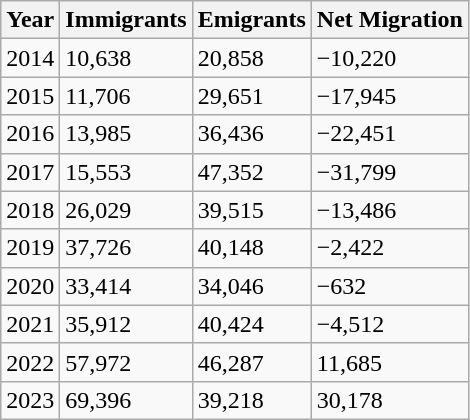<table class="wikitable sortable">
<tr>
<th>Year</th>
<th>Immigrants</th>
<th>Emigrants</th>
<th>Net Migration</th>
</tr>
<tr>
<td>2014</td>
<td>10,638</td>
<td>20,858</td>
<td>−10,220</td>
</tr>
<tr>
<td>2015</td>
<td>11,706</td>
<td>29,651</td>
<td>−17,945</td>
</tr>
<tr>
<td>2016</td>
<td>13,985</td>
<td>36,436</td>
<td>−22,451</td>
</tr>
<tr>
<td>2017</td>
<td>15,553</td>
<td>47,352</td>
<td>−31,799</td>
</tr>
<tr>
<td>2018</td>
<td>26,029</td>
<td>39,515</td>
<td>−13,486</td>
</tr>
<tr>
<td>2019</td>
<td>37,726</td>
<td>40,148</td>
<td>−2,422</td>
</tr>
<tr>
<td>2020</td>
<td>33,414</td>
<td>34,046</td>
<td>−632</td>
</tr>
<tr>
<td>2021</td>
<td>35,912</td>
<td>40,424</td>
<td>−4,512</td>
</tr>
<tr>
<td>2022</td>
<td>57,972</td>
<td>46,287</td>
<td>11,685</td>
</tr>
<tr>
<td>2023</td>
<td>69,396</td>
<td>39,218</td>
<td>30,178</td>
</tr>
</table>
